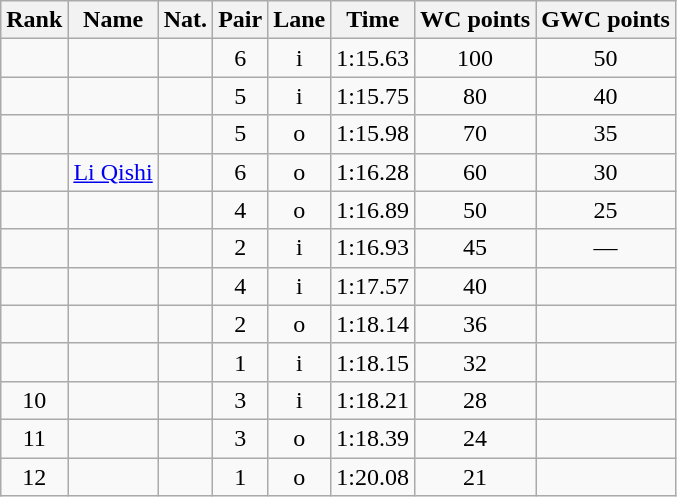<table class="wikitable sortable" style="text-align:center">
<tr>
<th>Rank</th>
<th>Name</th>
<th>Nat.</th>
<th>Pair</th>
<th>Lane</th>
<th>Time</th>
<th>WC points</th>
<th>GWC points</th>
</tr>
<tr>
<td></td>
<td align=left></td>
<td></td>
<td>6</td>
<td>i</td>
<td>1:15.63</td>
<td>100</td>
<td>50</td>
</tr>
<tr>
<td></td>
<td align=left></td>
<td></td>
<td>5</td>
<td>i</td>
<td>1:15.75</td>
<td>80</td>
<td>40</td>
</tr>
<tr>
<td></td>
<td align=left></td>
<td></td>
<td>5</td>
<td>o</td>
<td>1:15.98</td>
<td>70</td>
<td>35</td>
</tr>
<tr>
<td></td>
<td align=left><a href='#'>Li Qishi</a></td>
<td></td>
<td>6</td>
<td>o</td>
<td>1:16.28</td>
<td>60</td>
<td>30</td>
</tr>
<tr>
<td></td>
<td align=left></td>
<td></td>
<td>4</td>
<td>o</td>
<td>1:16.89</td>
<td>50</td>
<td>25</td>
</tr>
<tr>
<td></td>
<td align=left></td>
<td></td>
<td>2</td>
<td>i</td>
<td>1:16.93</td>
<td>45</td>
<td>—</td>
</tr>
<tr>
<td></td>
<td align=left></td>
<td></td>
<td>4</td>
<td>i</td>
<td>1:17.57</td>
<td>40</td>
<td></td>
</tr>
<tr>
<td></td>
<td align=left></td>
<td></td>
<td>2</td>
<td>o</td>
<td>1:18.14</td>
<td>36</td>
<td></td>
</tr>
<tr>
<td></td>
<td align=left></td>
<td></td>
<td>1</td>
<td>i</td>
<td>1:18.15</td>
<td>32</td>
<td></td>
</tr>
<tr>
<td>10</td>
<td align=left></td>
<td></td>
<td>3</td>
<td>i</td>
<td>1:18.21</td>
<td>28</td>
<td></td>
</tr>
<tr>
<td>11</td>
<td align=left></td>
<td></td>
<td>3</td>
<td>o</td>
<td>1:18.39</td>
<td>24</td>
<td></td>
</tr>
<tr>
<td>12</td>
<td align=left></td>
<td></td>
<td>1</td>
<td>o</td>
<td>1:20.08</td>
<td>21</td>
<td></td>
</tr>
</table>
